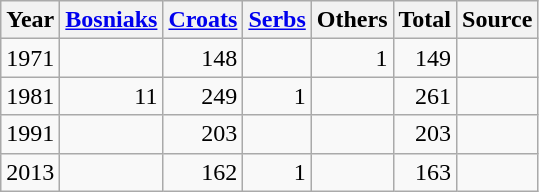<table class="wikitable" width="auto" style="text-align: right">
<tr>
<th>Year</th>
<th><a href='#'>Bosniaks</a></th>
<th><a href='#'>Croats</a></th>
<th><a href='#'>Serbs</a></th>
<th>Others</th>
<th>Total</th>
<th>Source</th>
</tr>
<tr>
<td>1971</td>
<td></td>
<td>148</td>
<td></td>
<td>1</td>
<td>149</td>
<td></td>
</tr>
<tr>
<td>1981</td>
<td>11</td>
<td>249</td>
<td>1</td>
<td></td>
<td>261</td>
<td></td>
</tr>
<tr>
<td>1991</td>
<td></td>
<td>203</td>
<td></td>
<td></td>
<td>203</td>
<td></td>
</tr>
<tr>
<td>2013</td>
<td></td>
<td>162</td>
<td>1</td>
<td></td>
<td>163</td>
<td></td>
</tr>
</table>
